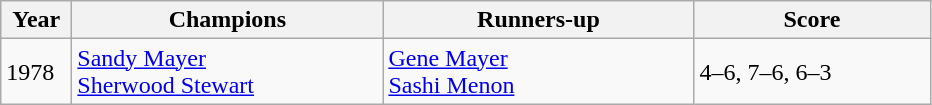<table class="wikitable">
<tr>
<th style="width:40px">Year</th>
<th style="width:200px">Champions</th>
<th style="width:200px">Runners-up</th>
<th style="width:150px" class="unsortable">Score</th>
</tr>
<tr>
<td>1978</td>
<td> <a href='#'>Sandy Mayer</a><br> <a href='#'>Sherwood Stewart</a></td>
<td> <a href='#'>Gene Mayer</a><br> <a href='#'>Sashi Menon</a></td>
<td>4–6, 7–6, 6–3</td>
</tr>
</table>
